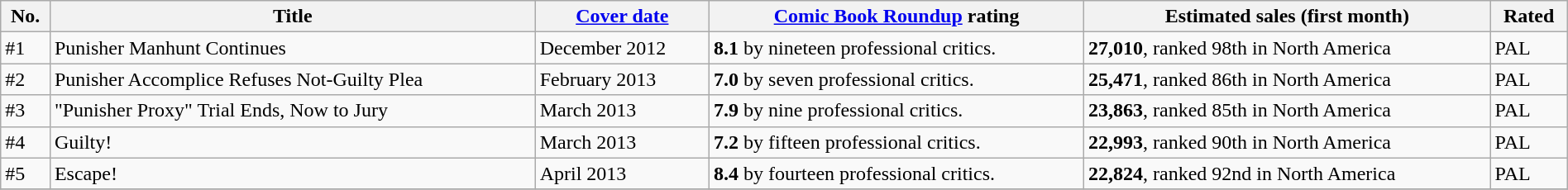<table class="wikitable" width=100%>
<tr>
<th>No.</th>
<th>Title</th>
<th><a href='#'>Cover date</a></th>
<th><a href='#'>Comic Book Roundup</a> rating</th>
<th>Estimated sales (first month)</th>
<th>Rated</th>
</tr>
<tr>
<td>#1</td>
<td>Punisher Manhunt Continues</td>
<td>December 2012</td>
<td><strong>8.1</strong> by nineteen professional critics.</td>
<td><strong>27,010</strong>, ranked 98th in North America</td>
<td>PAL</td>
</tr>
<tr>
<td>#2</td>
<td>Punisher Accomplice Refuses Not-Guilty Plea</td>
<td>February 2013</td>
<td><strong>7.0</strong> by seven professional critics.</td>
<td><strong>25,471</strong>, ranked 86th in North America</td>
<td>PAL</td>
</tr>
<tr>
<td>#3</td>
<td>"Punisher Proxy" Trial Ends, Now to Jury</td>
<td>March 2013</td>
<td><strong>7.9</strong> by nine professional critics.</td>
<td><strong>23,863</strong>, ranked 85th in North America</td>
<td>PAL</td>
</tr>
<tr>
<td>#4</td>
<td>Guilty!</td>
<td>March 2013</td>
<td><strong>7.2</strong> by fifteen professional critics.</td>
<td><strong>22,993</strong>, ranked 90th in North America</td>
<td>PAL</td>
</tr>
<tr>
<td>#5</td>
<td>Escape!</td>
<td>April 2013</td>
<td><strong>8.4</strong> by fourteen professional critics.</td>
<td><strong>22,824</strong>, ranked 92nd in North America</td>
<td>PAL</td>
</tr>
<tr>
</tr>
</table>
